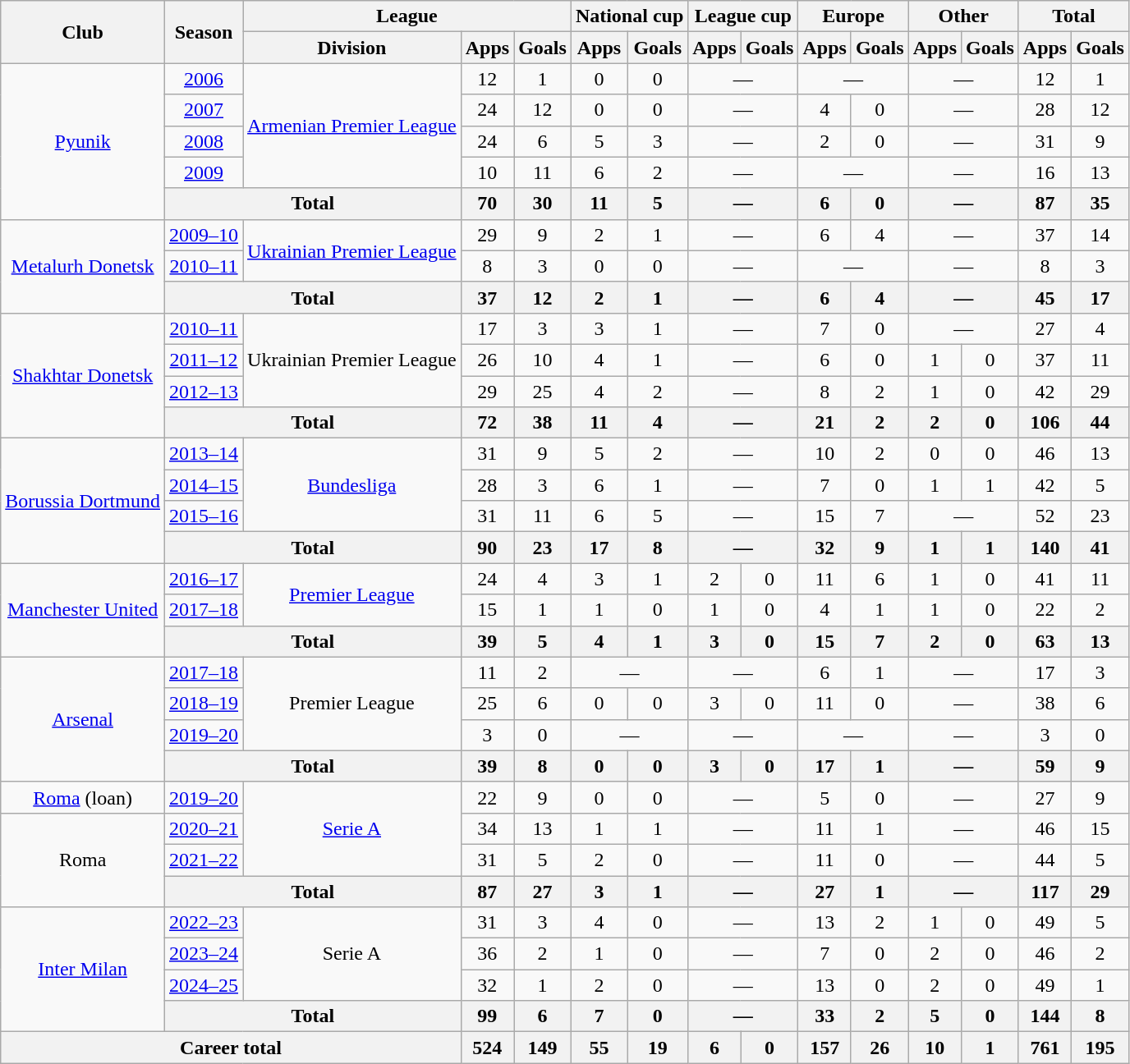<table class="wikitable" style="text-align: center;">
<tr>
<th rowspan="2">Club</th>
<th rowspan="2">Season</th>
<th colspan="3">League</th>
<th colspan="2">National cup</th>
<th colspan="2">League cup</th>
<th colspan="2">Europe</th>
<th colspan="2">Other</th>
<th colspan="2">Total</th>
</tr>
<tr>
<th>Division</th>
<th>Apps</th>
<th>Goals</th>
<th>Apps</th>
<th>Goals</th>
<th>Apps</th>
<th>Goals</th>
<th>Apps</th>
<th>Goals</th>
<th>Apps</th>
<th>Goals</th>
<th>Apps</th>
<th>Goals</th>
</tr>
<tr>
<td rowspan="5"><a href='#'>Pyunik</a></td>
<td><a href='#'>2006</a></td>
<td rowspan="4"><a href='#'>Armenian Premier League</a></td>
<td>12</td>
<td>1</td>
<td>0</td>
<td>0</td>
<td colspan="2">—</td>
<td colspan="2">—</td>
<td colspan="2">—</td>
<td>12</td>
<td>1</td>
</tr>
<tr>
<td><a href='#'>2007</a></td>
<td>24</td>
<td>12</td>
<td>0</td>
<td>0</td>
<td colspan="2">—</td>
<td>4</td>
<td>0</td>
<td colspan="2">—</td>
<td>28</td>
<td>12</td>
</tr>
<tr>
<td><a href='#'>2008</a></td>
<td>24</td>
<td>6</td>
<td>5</td>
<td>3</td>
<td colspan="2">—</td>
<td>2</td>
<td>0</td>
<td colspan="2">—</td>
<td>31</td>
<td>9</td>
</tr>
<tr>
<td><a href='#'>2009</a></td>
<td>10</td>
<td>11</td>
<td>6</td>
<td>2</td>
<td colspan="2">—</td>
<td colspan="2">—</td>
<td colspan="2">—</td>
<td>16</td>
<td>13</td>
</tr>
<tr>
<th colspan="2">Total</th>
<th>70</th>
<th>30</th>
<th>11</th>
<th>5</th>
<th colspan="2">—</th>
<th>6</th>
<th>0</th>
<th colspan="2">—</th>
<th>87</th>
<th>35</th>
</tr>
<tr>
<td rowspan="3"><a href='#'>Metalurh Donetsk</a></td>
<td><a href='#'>2009–10</a></td>
<td rowspan="2"><a href='#'>Ukrainian Premier League</a></td>
<td>29</td>
<td>9</td>
<td>2</td>
<td>1</td>
<td colspan="2">—</td>
<td>6</td>
<td>4</td>
<td colspan="2">—</td>
<td>37</td>
<td>14</td>
</tr>
<tr>
<td><a href='#'>2010–11</a></td>
<td>8</td>
<td>3</td>
<td>0</td>
<td>0</td>
<td colspan="2">—</td>
<td colspan="2">—</td>
<td colspan="2">—</td>
<td>8</td>
<td>3</td>
</tr>
<tr>
<th colspan="2">Total</th>
<th>37</th>
<th>12</th>
<th>2</th>
<th>1</th>
<th colspan="2">—</th>
<th>6</th>
<th>4</th>
<th colspan="2">—</th>
<th>45</th>
<th>17</th>
</tr>
<tr>
<td rowspan="4"><a href='#'>Shakhtar Donetsk</a></td>
<td><a href='#'>2010–11</a></td>
<td rowspan="3">Ukrainian Premier League</td>
<td>17</td>
<td>3</td>
<td>3</td>
<td>1</td>
<td colspan="2">—</td>
<td>7</td>
<td>0</td>
<td colspan="2">—</td>
<td>27</td>
<td>4</td>
</tr>
<tr>
<td><a href='#'>2011–12</a></td>
<td>26</td>
<td>10</td>
<td>4</td>
<td>1</td>
<td colspan="2">—</td>
<td>6</td>
<td>0</td>
<td>1</td>
<td>0</td>
<td>37</td>
<td>11</td>
</tr>
<tr>
<td><a href='#'>2012–13</a></td>
<td>29</td>
<td>25</td>
<td>4</td>
<td>2</td>
<td colspan="2">—</td>
<td>8</td>
<td>2</td>
<td>1</td>
<td>0</td>
<td>42</td>
<td>29</td>
</tr>
<tr>
<th colspan="2">Total</th>
<th>72</th>
<th>38</th>
<th>11</th>
<th>4</th>
<th colspan="2">—</th>
<th>21</th>
<th>2</th>
<th>2</th>
<th>0</th>
<th>106</th>
<th>44</th>
</tr>
<tr>
<td rowspan="4"><a href='#'>Borussia Dortmund</a></td>
<td><a href='#'>2013–14</a></td>
<td rowspan="3"><a href='#'>Bundesliga</a></td>
<td>31</td>
<td>9</td>
<td>5</td>
<td>2</td>
<td colspan="2">—</td>
<td>10</td>
<td>2</td>
<td>0</td>
<td>0</td>
<td>46</td>
<td>13</td>
</tr>
<tr>
<td><a href='#'>2014–15</a></td>
<td>28</td>
<td>3</td>
<td>6</td>
<td>1</td>
<td colspan="2">—</td>
<td>7</td>
<td>0</td>
<td>1</td>
<td>1</td>
<td>42</td>
<td>5</td>
</tr>
<tr>
<td><a href='#'>2015–16</a></td>
<td>31</td>
<td>11</td>
<td>6</td>
<td>5</td>
<td colspan="2">—</td>
<td>15</td>
<td>7</td>
<td colspan="2">—</td>
<td>52</td>
<td>23</td>
</tr>
<tr>
<th colspan="2">Total</th>
<th>90</th>
<th>23</th>
<th>17</th>
<th>8</th>
<th colspan="2">—</th>
<th>32</th>
<th>9</th>
<th>1</th>
<th>1</th>
<th>140</th>
<th>41</th>
</tr>
<tr>
<td rowspan="3"><a href='#'>Manchester United</a></td>
<td><a href='#'>2016–17</a></td>
<td rowspan="2"><a href='#'>Premier League</a></td>
<td>24</td>
<td>4</td>
<td>3</td>
<td>1</td>
<td>2</td>
<td>0</td>
<td>11</td>
<td>6</td>
<td>1</td>
<td>0</td>
<td>41</td>
<td>11</td>
</tr>
<tr>
<td><a href='#'>2017–18</a></td>
<td>15</td>
<td>1</td>
<td>1</td>
<td>0</td>
<td>1</td>
<td>0</td>
<td>4</td>
<td>1</td>
<td>1</td>
<td>0</td>
<td>22</td>
<td>2</td>
</tr>
<tr>
<th colspan="2">Total</th>
<th>39</th>
<th>5</th>
<th>4</th>
<th>1</th>
<th>3</th>
<th>0</th>
<th>15</th>
<th>7</th>
<th>2</th>
<th>0</th>
<th>63</th>
<th>13</th>
</tr>
<tr>
<td rowspan="4"><a href='#'>Arsenal</a></td>
<td><a href='#'>2017–18</a></td>
<td rowspan="3">Premier League</td>
<td>11</td>
<td>2</td>
<td colspan="2">—</td>
<td colspan="2">—</td>
<td>6</td>
<td>1</td>
<td colspan="2">—</td>
<td>17</td>
<td>3</td>
</tr>
<tr>
<td><a href='#'>2018–19</a></td>
<td>25</td>
<td>6</td>
<td>0</td>
<td>0</td>
<td>3</td>
<td>0</td>
<td>11</td>
<td>0</td>
<td colspan="2">—</td>
<td>38</td>
<td>6</td>
</tr>
<tr>
<td><a href='#'>2019–20</a></td>
<td>3</td>
<td>0</td>
<td colspan="2">—</td>
<td colspan="2">—</td>
<td colspan="2">—</td>
<td colspan="2">—</td>
<td>3</td>
<td>0</td>
</tr>
<tr>
<th colspan="2">Total</th>
<th>39</th>
<th>8</th>
<th>0</th>
<th>0</th>
<th>3</th>
<th>0</th>
<th>17</th>
<th>1</th>
<th colspan="2">—</th>
<th>59</th>
<th>9</th>
</tr>
<tr>
<td><a href='#'>Roma</a> (loan)</td>
<td><a href='#'>2019–20</a></td>
<td rowspan="3"><a href='#'>Serie A</a></td>
<td>22</td>
<td>9</td>
<td>0</td>
<td>0</td>
<td colspan="2">—</td>
<td>5</td>
<td>0</td>
<td colspan="2">—</td>
<td>27</td>
<td>9</td>
</tr>
<tr>
<td rowspan="3">Roma</td>
<td><a href='#'>2020–21</a></td>
<td>34</td>
<td>13</td>
<td>1</td>
<td>1</td>
<td colspan="2">—</td>
<td>11</td>
<td>1</td>
<td colspan="2">—</td>
<td>46</td>
<td>15</td>
</tr>
<tr>
<td><a href='#'>2021–22</a></td>
<td>31</td>
<td>5</td>
<td>2</td>
<td>0</td>
<td colspan="2">—</td>
<td>11</td>
<td>0</td>
<td colspan="2">—</td>
<td>44</td>
<td>5</td>
</tr>
<tr>
<th colspan="2">Total</th>
<th>87</th>
<th>27</th>
<th>3</th>
<th>1</th>
<th colspan="2">—</th>
<th>27</th>
<th>1</th>
<th colspan="2">—</th>
<th>117</th>
<th>29</th>
</tr>
<tr>
<td rowspan="4"><a href='#'>Inter Milan</a></td>
<td><a href='#'>2022–23</a></td>
<td rowspan="3">Serie A</td>
<td>31</td>
<td>3</td>
<td>4</td>
<td>0</td>
<td colspan="2">—</td>
<td>13</td>
<td>2</td>
<td>1</td>
<td>0</td>
<td>49</td>
<td>5</td>
</tr>
<tr>
<td><a href='#'>2023–24</a></td>
<td>36</td>
<td>2</td>
<td>1</td>
<td>0</td>
<td colspan="2">—</td>
<td>7</td>
<td>0</td>
<td>2</td>
<td>0</td>
<td>46</td>
<td>2</td>
</tr>
<tr>
<td><a href='#'>2024–25</a></td>
<td>32</td>
<td>1</td>
<td>2</td>
<td>0</td>
<td colspan="2">—</td>
<td>13</td>
<td>0</td>
<td>2</td>
<td>0</td>
<td>49</td>
<td>1</td>
</tr>
<tr>
<th colspan="2">Total</th>
<th>99</th>
<th>6</th>
<th>7</th>
<th>0</th>
<th colspan="2">—</th>
<th>33</th>
<th>2</th>
<th>5</th>
<th>0</th>
<th>144</th>
<th>8</th>
</tr>
<tr>
<th colspan="3">Career total</th>
<th>524</th>
<th>149</th>
<th>55</th>
<th>19</th>
<th>6</th>
<th>0</th>
<th>157</th>
<th>26</th>
<th>10</th>
<th>1</th>
<th>761</th>
<th>195</th>
</tr>
</table>
